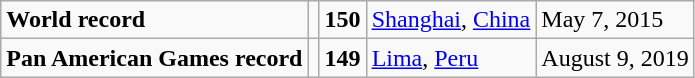<table class="wikitable">
<tr>
<td><strong>World record</strong></td>
<td></td>
<td><strong>150</strong></td>
<td><a href='#'>Shanghai</a>, <a href='#'>China</a></td>
<td>May 7, 2015</td>
</tr>
<tr>
<td><strong>Pan American Games record</strong></td>
<td></td>
<td><strong>149</strong></td>
<td><a href='#'>Lima</a>, <a href='#'>Peru</a></td>
<td>August 9, 2019</td>
</tr>
</table>
